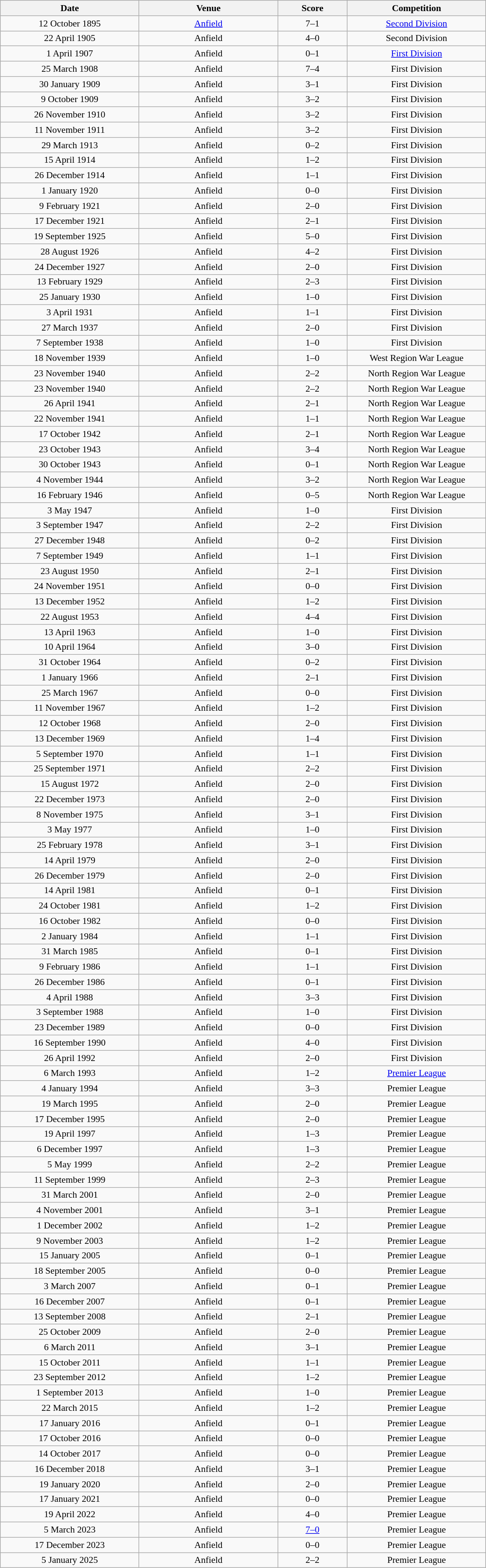<table class="wikitable" style="font-size:90%;width:60%;text-align:center">
<tr>
<th width=20%>Date</th>
<th width=20%>Venue</th>
<th width=10%>Score</th>
<th width=20%>Competition</th>
</tr>
<tr>
<td>12 October 1895</td>
<td><a href='#'>Anfield</a></td>
<td align="center">7–1</td>
<td><a href='#'>Second Division</a></td>
</tr>
<tr>
<td>22 April 1905</td>
<td>Anfield</td>
<td align="center">4–0</td>
<td>Second Division</td>
</tr>
<tr>
<td>1 April 1907</td>
<td>Anfield</td>
<td align="center">0–1</td>
<td><a href='#'>First Division</a></td>
</tr>
<tr>
<td>25 March 1908</td>
<td>Anfield</td>
<td align="center">7–4</td>
<td>First Division</td>
</tr>
<tr>
<td>30 January 1909</td>
<td>Anfield</td>
<td align="center">3–1</td>
<td>First Division</td>
</tr>
<tr>
<td>9 October 1909</td>
<td>Anfield</td>
<td align="center">3–2</td>
<td>First Division</td>
</tr>
<tr>
<td>26 November 1910</td>
<td>Anfield</td>
<td align="center">3–2</td>
<td>First Division</td>
</tr>
<tr>
<td>11 November 1911</td>
<td>Anfield</td>
<td align="center">3–2</td>
<td>First Division</td>
</tr>
<tr>
<td>29 March 1913</td>
<td>Anfield</td>
<td align="center">0–2</td>
<td>First Division</td>
</tr>
<tr>
<td>15 April 1914</td>
<td>Anfield</td>
<td align="center">1–2</td>
<td>First Division</td>
</tr>
<tr>
<td>26 December 1914</td>
<td>Anfield</td>
<td align="center">1–1</td>
<td>First Division</td>
</tr>
<tr>
<td>1 January 1920</td>
<td>Anfield</td>
<td align="center">0–0</td>
<td>First Division</td>
</tr>
<tr>
<td>9 February 1921</td>
<td>Anfield</td>
<td align="center">2–0</td>
<td>First Division</td>
</tr>
<tr>
<td>17 December 1921</td>
<td>Anfield</td>
<td align="center">2–1</td>
<td>First Division</td>
</tr>
<tr>
<td>19 September 1925</td>
<td>Anfield</td>
<td align="center">5–0</td>
<td>First Division</td>
</tr>
<tr>
<td>28 August 1926</td>
<td>Anfield</td>
<td align="center">4–2</td>
<td>First Division</td>
</tr>
<tr>
<td>24 December 1927</td>
<td>Anfield</td>
<td align="center">2–0</td>
<td>First Division</td>
</tr>
<tr>
<td>13 February 1929</td>
<td>Anfield</td>
<td align="center">2–3</td>
<td>First Division</td>
</tr>
<tr>
<td>25 January 1930</td>
<td>Anfield</td>
<td align="center">1–0</td>
<td>First Division</td>
</tr>
<tr>
<td>3 April 1931</td>
<td>Anfield</td>
<td align="center">1–1</td>
<td>First Division</td>
</tr>
<tr>
<td>27 March 1937</td>
<td>Anfield</td>
<td align="center">2–0</td>
<td>First Division</td>
</tr>
<tr>
<td>7 September 1938</td>
<td>Anfield</td>
<td align="center">1–0</td>
<td>First Division</td>
</tr>
<tr>
<td>18 November 1939</td>
<td>Anfield</td>
<td align="center">1–0</td>
<td>West Region War League</td>
</tr>
<tr>
<td>23 November 1940</td>
<td>Anfield</td>
<td align="center">2–2</td>
<td>North Region War League</td>
</tr>
<tr>
<td>23 November 1940</td>
<td>Anfield</td>
<td align="center">2–2</td>
<td>North Region War League</td>
</tr>
<tr>
<td>26 April 1941</td>
<td>Anfield</td>
<td align="center">2–1</td>
<td>North Region War League</td>
</tr>
<tr>
<td>22 November 1941</td>
<td>Anfield</td>
<td align="center">1–1</td>
<td>North Region War League</td>
</tr>
<tr>
<td>17 October 1942</td>
<td>Anfield</td>
<td align="center">2–1</td>
<td>North Region War League</td>
</tr>
<tr>
<td>23 October 1943</td>
<td>Anfield</td>
<td align="center">3–4</td>
<td>North Region War League</td>
</tr>
<tr>
<td>30 October 1943</td>
<td>Anfield</td>
<td align="center">0–1</td>
<td>North Region War League</td>
</tr>
<tr>
<td>4 November 1944</td>
<td>Anfield</td>
<td align="center">3–2</td>
<td>North Region War League</td>
</tr>
<tr>
<td>16 February 1946</td>
<td>Anfield</td>
<td align="center">0–5</td>
<td>North Region War League</td>
</tr>
<tr>
<td>3 May 1947</td>
<td>Anfield</td>
<td align="center">1–0</td>
<td>First Division</td>
</tr>
<tr>
<td>3 September 1947</td>
<td>Anfield</td>
<td align="center">2–2</td>
<td>First Division</td>
</tr>
<tr>
<td>27 December 1948</td>
<td>Anfield</td>
<td align="center">0–2</td>
<td>First Division</td>
</tr>
<tr>
<td>7 September 1949</td>
<td>Anfield</td>
<td align="center">1–1</td>
<td>First Division</td>
</tr>
<tr>
<td>23 August 1950</td>
<td>Anfield</td>
<td align="center">2–1</td>
<td>First Division</td>
</tr>
<tr>
<td>24 November 1951</td>
<td>Anfield</td>
<td align="center">0–0</td>
<td>First Division</td>
</tr>
<tr>
<td>13 December 1952</td>
<td>Anfield</td>
<td align="center">1–2</td>
<td>First Division</td>
</tr>
<tr>
<td>22 August 1953</td>
<td>Anfield</td>
<td align="center">4–4</td>
<td>First Division</td>
</tr>
<tr>
<td>13 April 1963</td>
<td>Anfield</td>
<td align="center">1–0</td>
<td>First Division</td>
</tr>
<tr>
<td>10 April 1964</td>
<td>Anfield</td>
<td align="center">3–0</td>
<td>First Division</td>
</tr>
<tr>
<td>31 October 1964</td>
<td>Anfield</td>
<td align="center">0–2</td>
<td>First Division</td>
</tr>
<tr>
<td>1 January 1966</td>
<td>Anfield</td>
<td align="center">2–1</td>
<td>First Division</td>
</tr>
<tr>
<td>25 March 1967</td>
<td>Anfield</td>
<td align="center">0–0</td>
<td>First Division</td>
</tr>
<tr>
<td>11 November 1967</td>
<td>Anfield</td>
<td align="center">1–2</td>
<td>First Division</td>
</tr>
<tr>
<td>12 October 1968</td>
<td>Anfield</td>
<td align="center">2–0</td>
<td>First Division</td>
</tr>
<tr>
<td>13 December 1969</td>
<td>Anfield</td>
<td align="center">1–4</td>
<td>First Division</td>
</tr>
<tr>
<td>5 September 1970</td>
<td>Anfield</td>
<td align="center">1–1</td>
<td>First Division</td>
</tr>
<tr>
<td>25 September 1971</td>
<td>Anfield</td>
<td align="center">2–2</td>
<td>First Division</td>
</tr>
<tr>
<td>15 August 1972</td>
<td>Anfield</td>
<td align="center">2–0</td>
<td>First Division</td>
</tr>
<tr>
<td>22 December 1973</td>
<td>Anfield</td>
<td align="center">2–0</td>
<td>First Division</td>
</tr>
<tr>
<td>8 November 1975</td>
<td>Anfield</td>
<td align="center">3–1</td>
<td>First Division</td>
</tr>
<tr>
<td>3 May 1977</td>
<td>Anfield</td>
<td align="center">1–0</td>
<td>First Division</td>
</tr>
<tr>
<td>25 February 1978</td>
<td>Anfield</td>
<td align="center">3–1</td>
<td>First Division</td>
</tr>
<tr>
<td>14 April 1979</td>
<td>Anfield</td>
<td align="center">2–0</td>
<td>First Division</td>
</tr>
<tr>
<td>26 December 1979</td>
<td>Anfield</td>
<td align="center">2–0</td>
<td>First Division</td>
</tr>
<tr>
<td>14 April 1981</td>
<td>Anfield</td>
<td align="center">0–1</td>
<td>First Division</td>
</tr>
<tr>
<td>24 October 1981</td>
<td>Anfield</td>
<td align="center">1–2</td>
<td>First Division</td>
</tr>
<tr>
<td>16 October 1982</td>
<td>Anfield</td>
<td align="center">0–0</td>
<td>First Division</td>
</tr>
<tr>
<td>2 January 1984</td>
<td>Anfield</td>
<td align="center">1–1</td>
<td>First Division</td>
</tr>
<tr>
<td>31 March 1985</td>
<td>Anfield</td>
<td align="center">0–1</td>
<td>First Division</td>
</tr>
<tr>
<td>9 February 1986</td>
<td>Anfield</td>
<td align="center">1–1</td>
<td>First Division</td>
</tr>
<tr>
<td>26 December 1986</td>
<td>Anfield</td>
<td align="center">0–1</td>
<td>First Division</td>
</tr>
<tr>
<td>4 April 1988</td>
<td>Anfield</td>
<td align="center">3–3</td>
<td>First Division</td>
</tr>
<tr>
<td>3 September 1988</td>
<td>Anfield</td>
<td align="center">1–0</td>
<td>First Division</td>
</tr>
<tr>
<td>23 December 1989</td>
<td>Anfield</td>
<td align="center">0–0</td>
<td>First Division</td>
</tr>
<tr>
<td>16 September 1990</td>
<td>Anfield</td>
<td align="center">4–0</td>
<td>First Division</td>
</tr>
<tr>
<td>26 April 1992</td>
<td>Anfield</td>
<td align="center">2–0</td>
<td>First Division</td>
</tr>
<tr>
<td>6 March 1993</td>
<td>Anfield</td>
<td align="center">1–2</td>
<td><a href='#'>Premier League</a></td>
</tr>
<tr>
<td>4 January 1994</td>
<td>Anfield</td>
<td align="center">3–3</td>
<td>Premier League</td>
</tr>
<tr>
<td>19 March 1995</td>
<td>Anfield</td>
<td align="center">2–0</td>
<td>Premier League</td>
</tr>
<tr>
<td>17 December 1995</td>
<td>Anfield</td>
<td align="center">2–0</td>
<td>Premier League</td>
</tr>
<tr>
<td>19 April 1997</td>
<td>Anfield</td>
<td align="center">1–3</td>
<td>Premier League</td>
</tr>
<tr>
<td>6 December 1997</td>
<td>Anfield</td>
<td align="center">1–3</td>
<td>Premier League</td>
</tr>
<tr>
<td>5 May 1999</td>
<td>Anfield</td>
<td align="center">2–2</td>
<td>Premier League</td>
</tr>
<tr>
<td>11 September 1999</td>
<td>Anfield</td>
<td align="center">2–3</td>
<td>Premier League</td>
</tr>
<tr>
<td>31 March 2001</td>
<td>Anfield</td>
<td align="center">2–0</td>
<td>Premier League</td>
</tr>
<tr>
<td>4 November 2001</td>
<td>Anfield</td>
<td align="center">3–1</td>
<td>Premier League</td>
</tr>
<tr>
<td>1 December 2002</td>
<td>Anfield</td>
<td align="center">1–2</td>
<td>Premier League</td>
</tr>
<tr>
<td>9 November 2003</td>
<td>Anfield</td>
<td align="center">1–2</td>
<td>Premier League</td>
</tr>
<tr>
<td>15 January 2005</td>
<td>Anfield</td>
<td align="center">0–1</td>
<td>Premier League</td>
</tr>
<tr>
<td>18 September 2005</td>
<td>Anfield</td>
<td align="center">0–0</td>
<td>Premier League</td>
</tr>
<tr>
<td>3 March 2007</td>
<td>Anfield</td>
<td align="center">0–1</td>
<td>Premier League</td>
</tr>
<tr>
<td>16 December 2007</td>
<td>Anfield</td>
<td align="center">0–1</td>
<td>Premier League</td>
</tr>
<tr>
<td>13 September 2008</td>
<td>Anfield</td>
<td align="center">2–1</td>
<td>Premier League</td>
</tr>
<tr>
<td>25 October 2009</td>
<td>Anfield</td>
<td align="center">2–0</td>
<td>Premier League</td>
</tr>
<tr>
<td>6 March 2011</td>
<td>Anfield</td>
<td align="center">3–1</td>
<td>Premier League</td>
</tr>
<tr>
<td>15 October 2011</td>
<td>Anfield</td>
<td align="center">1–1</td>
<td>Premier League</td>
</tr>
<tr>
<td>23 September 2012</td>
<td>Anfield</td>
<td align="center">1–2</td>
<td>Premier League</td>
</tr>
<tr>
<td>1 September 2013</td>
<td>Anfield</td>
<td align="center">1–0</td>
<td>Premier League</td>
</tr>
<tr>
<td>22 March 2015</td>
<td>Anfield</td>
<td align="center">1–2</td>
<td>Premier League</td>
</tr>
<tr>
<td>17 January 2016</td>
<td>Anfield</td>
<td align="center">0–1</td>
<td>Premier League</td>
</tr>
<tr>
<td>17 October 2016</td>
<td>Anfield</td>
<td align="center">0–0</td>
<td>Premier League</td>
</tr>
<tr>
<td>14 October 2017</td>
<td>Anfield</td>
<td align="center">0–0</td>
<td>Premier League</td>
</tr>
<tr>
<td>16 December 2018</td>
<td>Anfield</td>
<td align="center">3–1</td>
<td>Premier League</td>
</tr>
<tr>
<td>19 January 2020</td>
<td>Anfield</td>
<td align="center">2–0</td>
<td>Premier League</td>
</tr>
<tr>
<td>17 January 2021</td>
<td>Anfield</td>
<td align="center">0–0</td>
<td>Premier League</td>
</tr>
<tr>
<td>19 April 2022</td>
<td>Anfield</td>
<td align="center">4–0</td>
<td>Premier League</td>
</tr>
<tr>
<td>5 March 2023</td>
<td>Anfield</td>
<td align="center"><a href='#'>7–0</a></td>
<td>Premier League</td>
</tr>
<tr>
<td>17 December 2023</td>
<td>Anfield</td>
<td align="center">0–0</td>
<td>Premier League</td>
</tr>
<tr>
<td>5 January 2025</td>
<td>Anfield</td>
<td align="center">2–2</td>
<td>Premier League</td>
</tr>
</table>
